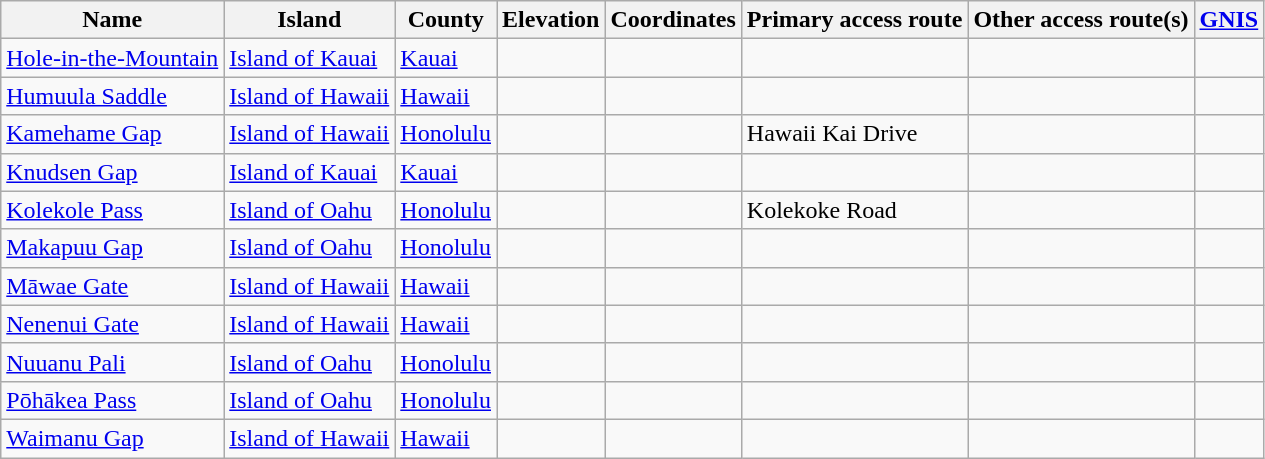<table class="wikitable sortable">
<tr>
<th>Name</th>
<th>Island</th>
<th>County</th>
<th data-sort-type="number">Elevation</th>
<th>Coordinates</th>
<th>Primary access route</th>
<th>Other access route(s)</th>
<th data-sort-type="number"><a href='#'>GNIS</a></th>
</tr>
<tr>
<td><a href='#'>Hole-in-the-Mountain</a></td>
<td><a href='#'>Island of Kauai</a></td>
<td><a href='#'>Kauai</a></td>
<td></td>
<td></td>
<td></td>
<td></td>
<td align="right"></td>
</tr>
<tr>
<td><a href='#'>Humuula Saddle</a></td>
<td><a href='#'>Island of Hawaii</a></td>
<td><a href='#'>Hawaii</a></td>
<td></td>
<td></td>
<td></td>
<td></td>
<td align="right"></td>
</tr>
<tr>
<td><a href='#'>Kamehame Gap</a></td>
<td><a href='#'>Island of Hawaii</a></td>
<td><a href='#'>Honolulu</a></td>
<td></td>
<td></td>
<td>Hawaii Kai Drive</td>
<td></td>
<td align="right"></td>
</tr>
<tr>
<td><a href='#'>Knudsen Gap</a></td>
<td><a href='#'>Island of Kauai</a></td>
<td><a href='#'>Kauai</a></td>
<td></td>
<td></td>
<td></td>
<td></td>
<td align="right"></td>
</tr>
<tr>
<td><a href='#'>Kolekole Pass</a></td>
<td><a href='#'>Island of Oahu</a></td>
<td><a href='#'>Honolulu</a></td>
<td></td>
<td></td>
<td>Kolekoke Road</td>
<td></td>
<td align="right"></td>
</tr>
<tr>
<td><a href='#'>Makapuu Gap</a></td>
<td><a href='#'>Island of Oahu</a></td>
<td><a href='#'>Honolulu</a></td>
<td></td>
<td></td>
<td></td>
<td></td>
<td align="right"></td>
</tr>
<tr>
<td><a href='#'>Māwae Gate</a></td>
<td><a href='#'>Island of Hawaii</a></td>
<td><a href='#'>Hawaii</a></td>
<td></td>
<td></td>
<td></td>
<td></td>
<td align="right"></td>
</tr>
<tr>
<td><a href='#'>Nenenui Gate</a></td>
<td><a href='#'>Island of Hawaii</a></td>
<td><a href='#'>Hawaii</a></td>
<td></td>
<td></td>
<td></td>
<td></td>
<td align="right"></td>
</tr>
<tr>
<td><a href='#'>Nuuanu Pali</a></td>
<td><a href='#'>Island of Oahu</a></td>
<td><a href='#'>Honolulu</a></td>
<td></td>
<td></td>
<td></td>
<td></td>
<td align="right"></td>
</tr>
<tr>
<td><a href='#'>Pōhākea Pass</a></td>
<td><a href='#'>Island of Oahu</a></td>
<td><a href='#'>Honolulu</a></td>
<td></td>
<td></td>
<td></td>
<td></td>
<td align="right"></td>
</tr>
<tr>
<td><a href='#'>Waimanu Gap</a></td>
<td><a href='#'>Island of Hawaii</a></td>
<td><a href='#'>Hawaii</a></td>
<td></td>
<td></td>
<td></td>
<td></td>
<td align="right"></td>
</tr>
</table>
